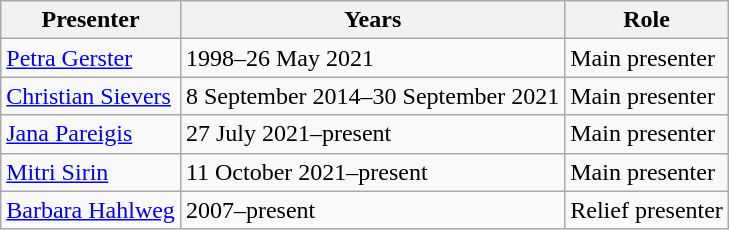<table class="wikitable sortable">
<tr>
<th>Presenter</th>
<th>Years</th>
<th>Role</th>
</tr>
<tr>
<td><a href='#'>Petra Gerster</a></td>
<td>1998–26 May 2021</td>
<td>Main presenter</td>
</tr>
<tr>
<td><a href='#'>Christian Sievers</a></td>
<td>8 September 2014–30 September 2021</td>
<td>Main presenter</td>
</tr>
<tr>
<td><a href='#'>Jana Pareigis</a></td>
<td>27 July 2021–present</td>
<td>Main presenter</td>
</tr>
<tr>
<td><a href='#'>Mitri Sirin</a></td>
<td>11 October 2021–present</td>
<td>Main presenter</td>
</tr>
<tr>
<td><a href='#'>Barbara Hahlweg</a></td>
<td>2007–present</td>
<td>Relief presenter</td>
</tr>
</table>
